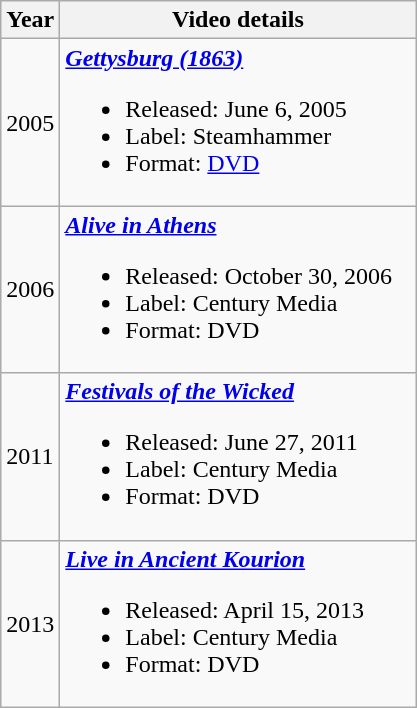<table class="wikitable" border="1">
<tr>
<th>Year</th>
<th width="230">Video details</th>
</tr>
<tr>
<td>2005</td>
<td><strong><em><a href='#'>Gettysburg (1863)</a></em></strong><br><ul><li>Released: June 6, 2005</li><li>Label: Steamhammer</li><li>Format: <a href='#'>DVD</a></li></ul></td>
</tr>
<tr>
<td>2006</td>
<td><strong><em><a href='#'>Alive in Athens</a></em></strong><br><ul><li>Released: October 30, 2006</li><li>Label: Century Media</li><li>Format: DVD</li></ul></td>
</tr>
<tr>
<td>2011</td>
<td><strong><em><a href='#'>Festivals of the Wicked</a></em></strong><br><ul><li>Released: June 27, 2011</li><li>Label: Century Media</li><li>Format: DVD</li></ul></td>
</tr>
<tr>
<td>2013</td>
<td><strong><em><a href='#'>Live in Ancient Kourion</a></em></strong><br><ul><li>Released: April 15, 2013</li><li>Label: Century Media</li><li>Format: DVD</li></ul></td>
</tr>
</table>
